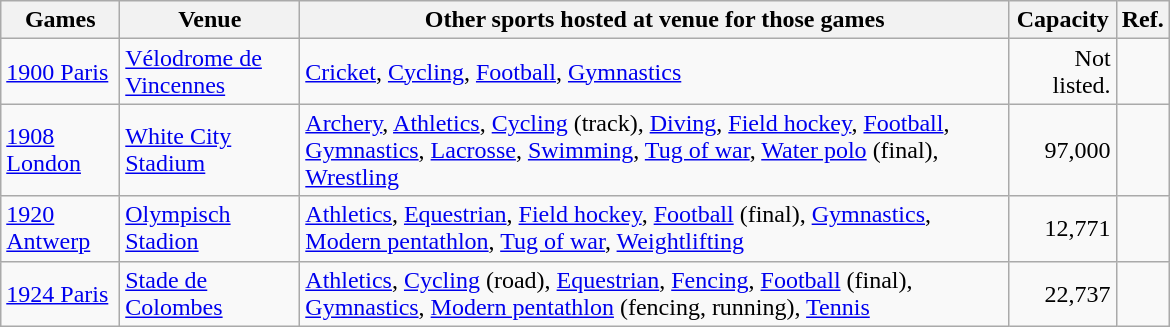<table class="wikitable sortable" width=780px>
<tr>
<th>Games</th>
<th>Venue</th>
<th>Other sports hosted at venue for those games</th>
<th>Capacity</th>
<th>Ref.</th>
</tr>
<tr>
<td><a href='#'>1900 Paris</a></td>
<td><a href='#'>Vélodrome de Vincennes</a></td>
<td><a href='#'>Cricket</a>, <a href='#'>Cycling</a>, <a href='#'>Football</a>, <a href='#'>Gymnastics</a></td>
<td align=right>Not listed.</td>
<td align=center></td>
</tr>
<tr>
<td><a href='#'>1908 London</a></td>
<td><a href='#'>White City Stadium</a></td>
<td><a href='#'>Archery</a>, <a href='#'>Athletics</a>, <a href='#'>Cycling</a> (track), <a href='#'>Diving</a>, <a href='#'>Field hockey</a>, <a href='#'>Football</a>, <a href='#'>Gymnastics</a>, <a href='#'>Lacrosse</a>, <a href='#'>Swimming</a>, <a href='#'>Tug of war</a>, <a href='#'>Water polo</a> (final), <a href='#'>Wrestling</a></td>
<td align="right">97,000</td>
<td align=center></td>
</tr>
<tr>
<td><a href='#'>1920 Antwerp</a></td>
<td><a href='#'>Olympisch Stadion</a></td>
<td><a href='#'>Athletics</a>, <a href='#'>Equestrian</a>, <a href='#'>Field hockey</a>, <a href='#'>Football</a> (final), <a href='#'>Gymnastics</a>, <a href='#'>Modern pentathlon</a>, <a href='#'>Tug of war</a>, <a href='#'>Weightlifting</a></td>
<td align="right">12,771</td>
<td align=center></td>
</tr>
<tr>
<td><a href='#'>1924 Paris</a></td>
<td><a href='#'>Stade de Colombes</a></td>
<td><a href='#'>Athletics</a>, <a href='#'>Cycling</a> (road), <a href='#'>Equestrian</a>, <a href='#'>Fencing</a>, <a href='#'>Football</a> (final), <a href='#'>Gymnastics</a>, <a href='#'>Modern pentathlon</a> (fencing, running), <a href='#'>Tennis</a></td>
<td align="right">22,737</td>
<td align=center></td>
</tr>
</table>
